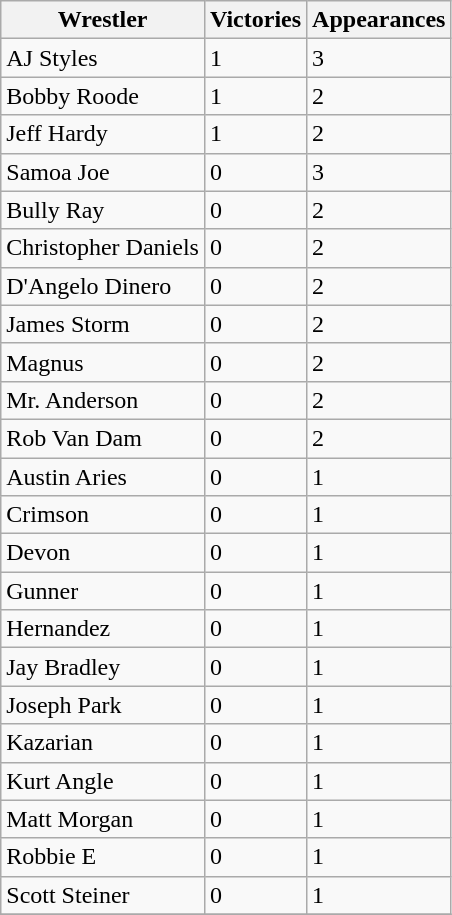<table class="wikitable sortable">
<tr>
<th>Wrestler</th>
<th>Victories</th>
<th>Appearances</th>
</tr>
<tr>
<td>AJ Styles</td>
<td>1</td>
<td>3</td>
</tr>
<tr>
<td>Bobby Roode</td>
<td>1</td>
<td>2</td>
</tr>
<tr>
<td>Jeff Hardy</td>
<td>1</td>
<td>2</td>
</tr>
<tr>
<td>Samoa Joe</td>
<td>0</td>
<td>3</td>
</tr>
<tr>
<td>Bully Ray</td>
<td>0</td>
<td>2</td>
</tr>
<tr>
<td>Christopher Daniels</td>
<td>0</td>
<td>2</td>
</tr>
<tr>
<td>D'Angelo Dinero</td>
<td>0</td>
<td>2</td>
</tr>
<tr>
<td>James Storm</td>
<td>0</td>
<td>2</td>
</tr>
<tr>
<td>Magnus</td>
<td>0</td>
<td>2</td>
</tr>
<tr>
<td>Mr. Anderson</td>
<td>0</td>
<td>2</td>
</tr>
<tr>
<td>Rob Van Dam</td>
<td>0</td>
<td>2</td>
</tr>
<tr>
<td>Austin Aries</td>
<td>0</td>
<td>1</td>
</tr>
<tr>
<td>Crimson</td>
<td>0</td>
<td>1</td>
</tr>
<tr>
<td>Devon</td>
<td>0</td>
<td>1</td>
</tr>
<tr>
<td>Gunner</td>
<td>0</td>
<td>1</td>
</tr>
<tr>
<td>Hernandez</td>
<td>0</td>
<td>1</td>
</tr>
<tr>
<td>Jay Bradley</td>
<td>0</td>
<td>1</td>
</tr>
<tr>
<td>Joseph Park</td>
<td>0</td>
<td>1</td>
</tr>
<tr>
<td>Kazarian</td>
<td>0</td>
<td>1</td>
</tr>
<tr>
<td>Kurt Angle</td>
<td>0</td>
<td>1</td>
</tr>
<tr>
<td>Matt Morgan</td>
<td>0</td>
<td>1</td>
</tr>
<tr>
<td>Robbie E</td>
<td>0</td>
<td>1</td>
</tr>
<tr>
<td>Scott Steiner</td>
<td>0</td>
<td>1</td>
</tr>
<tr>
</tr>
</table>
